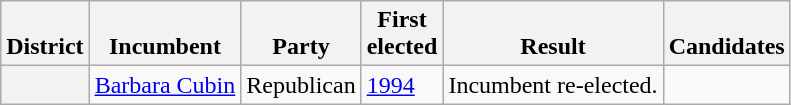<table class=wikitable>
<tr valign=bottom>
<th>District</th>
<th>Incumbent</th>
<th>Party</th>
<th>First<br>elected</th>
<th>Result</th>
<th>Candidates</th>
</tr>
<tr>
<th></th>
<td><a href='#'>Barbara Cubin</a></td>
<td>Republican</td>
<td><a href='#'>1994</a></td>
<td>Incumbent re-elected.</td>
<td nowrap></td>
</tr>
</table>
